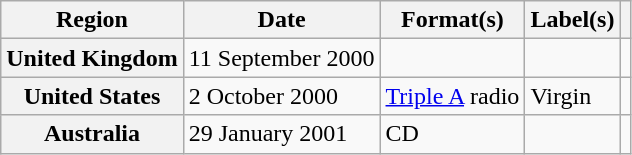<table class="wikitable plainrowheaders">
<tr>
<th scope="col">Region</th>
<th scope="col">Date</th>
<th scope="col">Format(s)</th>
<th scope="col">Label(s)</th>
<th scope="col"></th>
</tr>
<tr>
<th scope="row">United Kingdom</th>
<td>11 September 2000</td>
<td></td>
<td></td>
<td align="center"></td>
</tr>
<tr>
<th scope="row">United States</th>
<td>2 October 2000</td>
<td><a href='#'>Triple A</a> radio</td>
<td>Virgin</td>
<td align="center"></td>
</tr>
<tr>
<th scope="row">Australia</th>
<td>29 January 2001</td>
<td>CD</td>
<td></td>
<td align="center"></td>
</tr>
</table>
